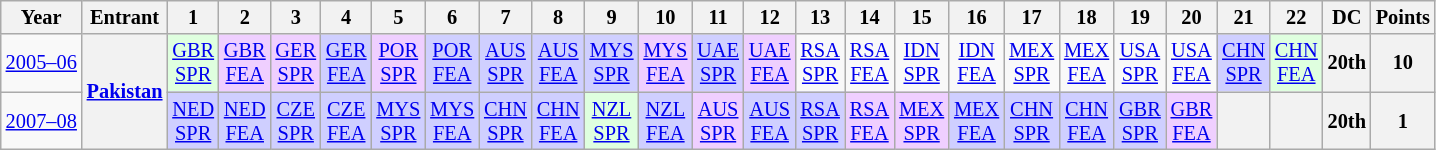<table class="wikitable" style="text-align:center; font-size:85%">
<tr>
<th>Year</th>
<th>Entrant</th>
<th>1</th>
<th>2</th>
<th>3</th>
<th>4</th>
<th>5</th>
<th>6</th>
<th>7</th>
<th>8</th>
<th>9</th>
<th>10</th>
<th>11</th>
<th>12</th>
<th>13</th>
<th>14</th>
<th>15</th>
<th>16</th>
<th>17</th>
<th>18</th>
<th>19</th>
<th>20</th>
<th>21</th>
<th>22</th>
<th>DC</th>
<th>Points</th>
</tr>
<tr>
<td nowrap><a href='#'>2005–06</a></td>
<th rowspan=2><a href='#'>Pakistan</a></th>
<td style="background:#DFFFDF;"><a href='#'>GBR<br>SPR</a><br></td>
<td style="background:#EFCFFF;"><a href='#'>GBR<br>FEA</a><br></td>
<td style="background:#EFCFFF;"><a href='#'>GER<br>SPR</a><br></td>
<td style="background:#CFCFFF;"><a href='#'>GER<br>FEA</a><br></td>
<td style="background:#EFCFFF;"><a href='#'>POR<br>SPR</a><br></td>
<td style="background:#CFCFFF;"><a href='#'>POR<br>FEA</a><br></td>
<td style="background:#CFCFFF;"><a href='#'>AUS<br>SPR</a><br></td>
<td style="background:#CFCFFF;"><a href='#'>AUS<br>FEA</a><br></td>
<td style="background:#CFCFFF;"><a href='#'>MYS<br>SPR</a><br></td>
<td style="background:#EFCFFF;"><a href='#'>MYS<br>FEA</a><br></td>
<td style="background:#CFCFFF;"><a href='#'>UAE<br>SPR</a><br></td>
<td style="background:#EFCFFF;"><a href='#'>UAE<br>FEA</a><br></td>
<td><a href='#'>RSA<br>SPR</a></td>
<td><a href='#'>RSA<br>FEA</a></td>
<td><a href='#'>IDN<br>SPR</a></td>
<td><a href='#'>IDN<br>FEA</a></td>
<td><a href='#'>MEX<br>SPR</a></td>
<td><a href='#'>MEX<br>FEA</a></td>
<td><a href='#'>USA<br>SPR</a></td>
<td><a href='#'>USA<br>FEA</a></td>
<td style="background:#CFCFFF;"><a href='#'>CHN<br>SPR</a><br></td>
<td style="background:#DFFFDF;"><a href='#'>CHN<br>FEA</a><br></td>
<th>20th</th>
<th>10</th>
</tr>
<tr>
<td nowrap><a href='#'>2007–08</a></td>
<td style="background:#CFCFFF;"><a href='#'>NED<br>SPR</a><br></td>
<td style="background:#CFCFFF;"><a href='#'>NED<br>FEA</a><br></td>
<td style="background:#CFCFFF;"><a href='#'>CZE<br>SPR</a><br></td>
<td style="background:#CFCFFF;"><a href='#'>CZE<br>FEA</a><br></td>
<td style="background:#CFCFFF;"><a href='#'>MYS<br>SPR</a><br></td>
<td style="background:#CFCFFF;"><a href='#'>MYS<br>FEA</a><br></td>
<td style="background:#CFCFFF;"><a href='#'>CHN<br>SPR</a><br></td>
<td style="background:#CFCFFF;"><a href='#'>CHN<br>FEA</a><br></td>
<td style="background:#DFFFDF;"><a href='#'>NZL<br>SPR</a><br></td>
<td style="background:#CFCFFF;"><a href='#'>NZL<br>FEA</a><br></td>
<td style="background:#EFCFFF;"><a href='#'>AUS<br>SPR</a><br></td>
<td style="background:#CFCFFF;"><a href='#'>AUS<br>FEA</a><br></td>
<td style="background:#CFCFFF;"><a href='#'>RSA<br>SPR</a><br></td>
<td style="background:#EFCFFF;"><a href='#'>RSA<br>FEA</a><br></td>
<td style="background:#EFCFFF;"><a href='#'>MEX<br>SPR</a><br></td>
<td style="background:#CFCFFF;"><a href='#'>MEX<br>FEA</a><br></td>
<td style="background:#CFCFFF;"><a href='#'>CHN<br>SPR</a><br></td>
<td style="background:#CFCFFF;"><a href='#'>CHN<br>FEA</a><br></td>
<td style="background:#CFCFFF;"><a href='#'>GBR<br>SPR</a><br></td>
<td style="background:#EFCFFF;"><a href='#'>GBR<br>FEA</a><br></td>
<th></th>
<th></th>
<th>20th</th>
<th>1</th>
</tr>
</table>
